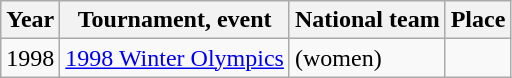<table class="wikitable">
<tr>
<th scope="col">Year</th>
<th scope="col">Tournament, event</th>
<th scope="col">National team</th>
<th scope="col">Place</th>
</tr>
<tr>
<td>1998</td>
<td><a href='#'>1998 Winter Olympics</a></td>
<td> (women)</td>
<td></td>
</tr>
</table>
